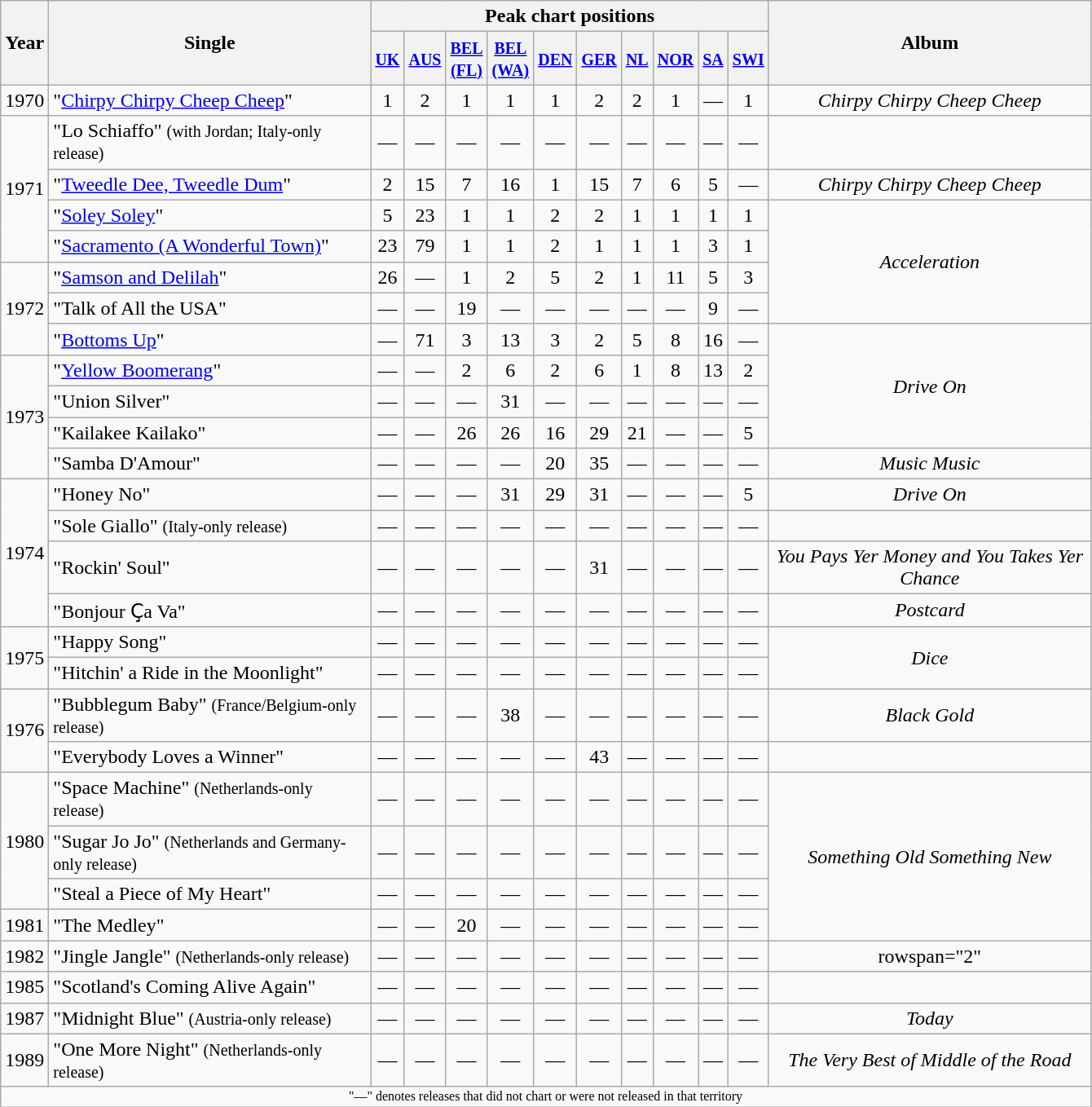<table class="wikitable" style="text-align:center">
<tr>
<th rowspan="2">Year</th>
<th rowspan="2"  style="width:16em;">Single</th>
<th colspan="10">Peak chart positions</th>
<th rowspan="2" style="width:16em;">Album</th>
</tr>
<tr>
<th><small><a href='#'>UK</a></small><br></th>
<th><small><a href='#'>AUS</a></small><br></th>
<th><small><a href='#'>BEL<br>(FL)</a></small><br></th>
<th><small><a href='#'>BEL<br>(WA)</a></small><br></th>
<th><small><a href='#'>DEN</a></small><br></th>
<th><small><a href='#'>GER</a></small><br></th>
<th><small><a href='#'>NL</a></small><br></th>
<th><small><a href='#'>NOR</a></small><br></th>
<th><small><a href='#'>SA</a></small><br></th>
<th><small><a href='#'>SWI</a></small><br></th>
</tr>
<tr>
<td>1970</td>
<td align="left">"<a href='#'>Chirpy Chirpy Cheep Cheep</a>"</td>
<td>1</td>
<td>2</td>
<td>1</td>
<td>1</td>
<td>1</td>
<td>2</td>
<td>2</td>
<td>1</td>
<td>—</td>
<td>1</td>
<td><em>Chirpy Chirpy Cheep Cheep</em></td>
</tr>
<tr>
<td rowspan="4">1971</td>
<td align="left">"Lo Schiaffo" <small>(with Jordan; Italy-only release)</small></td>
<td>—</td>
<td>—</td>
<td>—</td>
<td>—</td>
<td>—</td>
<td>—</td>
<td>—</td>
<td>—</td>
<td>—</td>
<td>—</td>
<td></td>
</tr>
<tr>
<td align="left">"<a href='#'>Tweedle Dee, Tweedle Dum</a>"</td>
<td>2</td>
<td>15</td>
<td>7</td>
<td>16</td>
<td>1</td>
<td>15</td>
<td>7</td>
<td>6</td>
<td>5</td>
<td>—</td>
<td><em>Chirpy Chirpy Cheep Cheep</em></td>
</tr>
<tr>
<td align="left">"<a href='#'>Soley Soley</a>"</td>
<td>5</td>
<td>23</td>
<td>1</td>
<td>1</td>
<td>2</td>
<td>2</td>
<td>1</td>
<td>1</td>
<td>1</td>
<td>1</td>
<td rowspan="4"><em>Acceleration</em></td>
</tr>
<tr>
<td align="left">"<a href='#'>Sacramento (A Wonderful Town)</a>"</td>
<td>23</td>
<td>79</td>
<td>1</td>
<td>1</td>
<td>2</td>
<td>1</td>
<td>1</td>
<td>1</td>
<td>3</td>
<td>1</td>
</tr>
<tr>
<td rowspan="3">1972</td>
<td align="left">"<a href='#'>Samson and Delilah</a>"</td>
<td>26</td>
<td>—</td>
<td>1</td>
<td>2</td>
<td>5</td>
<td>2</td>
<td>1</td>
<td>11</td>
<td>5</td>
<td>3</td>
</tr>
<tr>
<td align="left">"Talk of All the USA"</td>
<td>—</td>
<td>—</td>
<td>19</td>
<td>—</td>
<td>—</td>
<td>—</td>
<td>—</td>
<td>—</td>
<td>9</td>
<td>—</td>
</tr>
<tr>
<td align="left">"<a href='#'>Bottoms Up</a>"</td>
<td>—</td>
<td>71</td>
<td>3</td>
<td>13</td>
<td>3</td>
<td>2</td>
<td>5</td>
<td>8</td>
<td>16</td>
<td>—</td>
<td rowspan="4"><em>Drive On</em></td>
</tr>
<tr>
<td rowspan="4">1973</td>
<td align="left">"<a href='#'>Yellow Boomerang</a>"</td>
<td>—</td>
<td>—</td>
<td>2</td>
<td>6</td>
<td>2</td>
<td>6</td>
<td>1</td>
<td>8</td>
<td>13</td>
<td>2</td>
</tr>
<tr>
<td align="left">"Union Silver"</td>
<td>—</td>
<td>—</td>
<td>—</td>
<td>31</td>
<td>—</td>
<td>—</td>
<td>—</td>
<td>—</td>
<td>—</td>
<td>—</td>
</tr>
<tr>
<td align="left">"Kailakee Kailako"</td>
<td>—</td>
<td>—</td>
<td>26</td>
<td>26</td>
<td>16</td>
<td>29</td>
<td>21</td>
<td>—</td>
<td>—</td>
<td>5</td>
</tr>
<tr>
<td align="left">"Samba D'Amour"</td>
<td>—</td>
<td>—</td>
<td>—</td>
<td>—</td>
<td>20</td>
<td>35</td>
<td>—</td>
<td>—</td>
<td>—</td>
<td>—</td>
<td><em>Music Music</em></td>
</tr>
<tr>
<td rowspan="4">1974</td>
<td align="left">"Honey No"</td>
<td>—</td>
<td>—</td>
<td>—</td>
<td>31</td>
<td>29</td>
<td>31</td>
<td>—</td>
<td>—</td>
<td>—</td>
<td>5</td>
<td><em>Drive On</em></td>
</tr>
<tr>
<td align="left">"Sole Giallo" <small>(Italy-only release)</small></td>
<td>—</td>
<td>—</td>
<td>—</td>
<td>—</td>
<td>—</td>
<td>—</td>
<td>—</td>
<td>—</td>
<td>—</td>
<td>—</td>
<td></td>
</tr>
<tr>
<td align="left">"Rockin' Soul"</td>
<td>—</td>
<td>—</td>
<td>—</td>
<td>—</td>
<td>—</td>
<td>31</td>
<td>—</td>
<td>—</td>
<td>—</td>
<td>—</td>
<td><em>You Pays Yer Money and You Takes Yer Chance</em></td>
</tr>
<tr>
<td align="left">"Bonjour Ҫa Va"</td>
<td>—</td>
<td>—</td>
<td>—</td>
<td>—</td>
<td>—</td>
<td>—</td>
<td>—</td>
<td>—</td>
<td>—</td>
<td>—</td>
<td><em>Postcard</em></td>
</tr>
<tr>
<td rowspan="2">1975</td>
<td align="left">"Happy Song"</td>
<td>—</td>
<td>—</td>
<td>—</td>
<td>—</td>
<td>—</td>
<td>—</td>
<td>—</td>
<td>—</td>
<td>—</td>
<td>—</td>
<td rowspan="2"><em>Dice</em></td>
</tr>
<tr>
<td align="left">"Hitchin' a Ride in the Moonlight"</td>
<td>—</td>
<td>—</td>
<td>—</td>
<td>—</td>
<td>—</td>
<td>—</td>
<td>—</td>
<td>—</td>
<td>—</td>
<td>—</td>
</tr>
<tr>
<td rowspan="2">1976</td>
<td align="left">"Bubblegum Baby" <small>(France/Belgium-only release)</small></td>
<td>—</td>
<td>—</td>
<td>—</td>
<td>38</td>
<td>—</td>
<td>—</td>
<td>—</td>
<td>—</td>
<td>—</td>
<td>—</td>
<td><em>Black Gold</em></td>
</tr>
<tr>
<td align="left">"Everybody Loves a Winner"</td>
<td>—</td>
<td>—</td>
<td>—</td>
<td>—</td>
<td>—</td>
<td>43</td>
<td>—</td>
<td>—</td>
<td>—</td>
<td>—</td>
<td></td>
</tr>
<tr>
<td rowspan="3">1980</td>
<td align="left">"Space Machine" <small>(Netherlands-only release)</small></td>
<td>—</td>
<td>—</td>
<td>—</td>
<td>—</td>
<td>—</td>
<td>—</td>
<td>—</td>
<td>—</td>
<td>—</td>
<td>—</td>
<td rowspan="4"><em>Something Old Something New</em></td>
</tr>
<tr>
<td align="left">"Sugar Jo Jo" <small>(Netherlands and Germany-only release)</small></td>
<td>—</td>
<td>—</td>
<td>—</td>
<td>—</td>
<td>—</td>
<td>—</td>
<td>—</td>
<td>—</td>
<td>—</td>
<td>—</td>
</tr>
<tr>
<td align="left">"Steal a Piece of My Heart"</td>
<td>—</td>
<td>—</td>
<td>—</td>
<td>—</td>
<td>—</td>
<td>—</td>
<td>—</td>
<td>—</td>
<td>—</td>
<td>—</td>
</tr>
<tr>
<td>1981</td>
<td align="left">"The Medley"</td>
<td>—</td>
<td>—</td>
<td>20</td>
<td>—</td>
<td>—</td>
<td>—</td>
<td>—</td>
<td>—</td>
<td>—</td>
<td>—</td>
</tr>
<tr>
<td>1982</td>
<td align="left">"Jingle Jangle" <small>(Netherlands-only release)</small></td>
<td>—</td>
<td>—</td>
<td>—</td>
<td>—</td>
<td>—</td>
<td>—</td>
<td>—</td>
<td>—</td>
<td>—</td>
<td>—</td>
<td>rowspan="2" </td>
</tr>
<tr>
<td>1985</td>
<td align="left">"Scotland's Coming Alive Again"</td>
<td>—</td>
<td>—</td>
<td>—</td>
<td>—</td>
<td>—</td>
<td>—</td>
<td>—</td>
<td>—</td>
<td>—</td>
<td>—</td>
</tr>
<tr>
<td>1987</td>
<td align="left">"Midnight Blue" <small>(Austria-only release)</small></td>
<td>—</td>
<td>—</td>
<td>—</td>
<td>—</td>
<td>—</td>
<td>—</td>
<td>—</td>
<td>—</td>
<td>—</td>
<td>—</td>
<td><em>Today</em></td>
</tr>
<tr>
<td>1989</td>
<td align="left">"One More Night" <small>(Netherlands-only release)</small></td>
<td>—</td>
<td>—</td>
<td>—</td>
<td>—</td>
<td>—</td>
<td>—</td>
<td>—</td>
<td>—</td>
<td>—</td>
<td>—</td>
<td><em>The Very Best of Middle of the Road</em></td>
</tr>
<tr>
<td colspan="13" style="font-size:8pt">"—" denotes releases that did not chart or were not released in that territory</td>
</tr>
</table>
